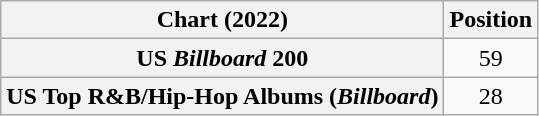<table class="wikitable sortable plainrowheaders" style="text-align:center">
<tr>
<th scope="col">Chart (2022)</th>
<th scope="col">Position</th>
</tr>
<tr>
<th scope="row">US <em>Billboard</em> 200</th>
<td>59</td>
</tr>
<tr>
<th scope="row">US Top R&B/Hip-Hop Albums (<em>Billboard</em>)</th>
<td>28</td>
</tr>
</table>
